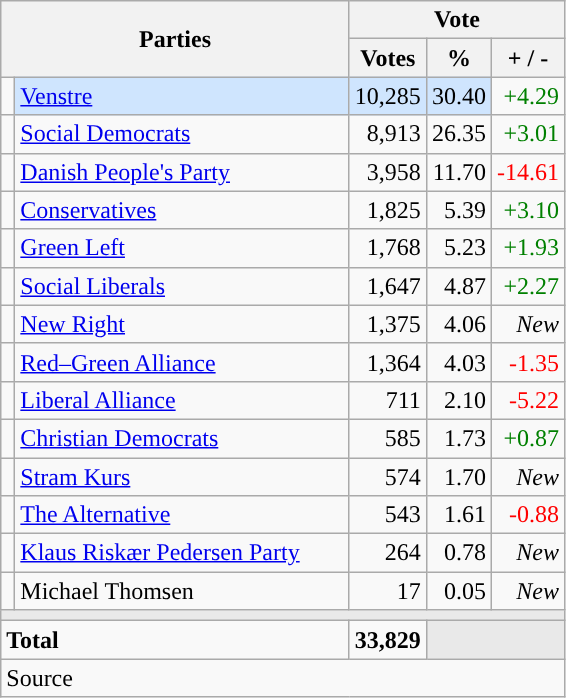<table class="wikitable" style="text-align:right;">
<tr>
<th style="text-align:centre;" rowspan="2" colspan="2" width="225">Parties</th>
<th colspan="3">Vote</th>
</tr>
<tr>
<th width="15">Votes</th>
<th width="15">%</th>
<th width="15">+ / -</th>
</tr>
<tr>
<td width="2" style="color:inherit;background:"></td>
<td bgcolor=#cfe5fe  align="left"><a href='#'>Venstre</a></td>
<td bgcolor=#cfe5fe>10,285</td>
<td bgcolor=#cfe5fe>30.40</td>
<td style=color:green;>+4.29</td>
</tr>
<tr>
<td width="2" style="color:inherit;background:"></td>
<td align="left"><a href='#'>Social Democrats</a></td>
<td>8,913</td>
<td>26.35</td>
<td style=color:green;>+3.01</td>
</tr>
<tr>
<td width="2" style="color:inherit;background:"></td>
<td align="left"><a href='#'>Danish People's Party</a></td>
<td>3,958</td>
<td>11.70</td>
<td style=color:red;>-14.61</td>
</tr>
<tr>
<td width="2" style="color:inherit;background:"></td>
<td align="left"><a href='#'>Conservatives</a></td>
<td>1,825</td>
<td>5.39</td>
<td style=color:green;>+3.10</td>
</tr>
<tr>
<td width="2" style="color:inherit;background:"></td>
<td align="left"><a href='#'>Green Left</a></td>
<td>1,768</td>
<td>5.23</td>
<td style=color:green;>+1.93</td>
</tr>
<tr>
<td width="2" style="color:inherit;background:"></td>
<td align="left"><a href='#'>Social Liberals</a></td>
<td>1,647</td>
<td>4.87</td>
<td style=color:green;>+2.27</td>
</tr>
<tr>
<td width="2" style="color:inherit;background:"></td>
<td align="left"><a href='#'>New Right</a></td>
<td>1,375</td>
<td>4.06</td>
<td><em>New</em></td>
</tr>
<tr>
<td width="2" style="color:inherit;background:"></td>
<td align="left"><a href='#'>Red–Green Alliance</a></td>
<td>1,364</td>
<td>4.03</td>
<td style=color:red;>-1.35</td>
</tr>
<tr>
<td width="2" style="color:inherit;background:"></td>
<td align="left"><a href='#'>Liberal Alliance</a></td>
<td>711</td>
<td>2.10</td>
<td style=color:red;>-5.22</td>
</tr>
<tr>
<td width="2" style="color:inherit;background:"></td>
<td align="left"><a href='#'>Christian Democrats</a></td>
<td>585</td>
<td>1.73</td>
<td style=color:green;>+0.87</td>
</tr>
<tr>
<td width="2" style="color:inherit;background:"></td>
<td align="left"><a href='#'>Stram Kurs</a></td>
<td>574</td>
<td>1.70</td>
<td><em>New</em></td>
</tr>
<tr>
<td width="2" style="color:inherit;background:"></td>
<td align="left"><a href='#'>The Alternative</a></td>
<td>543</td>
<td>1.61</td>
<td style=color:red;>-0.88</td>
</tr>
<tr>
<td width="2" style="color:inherit;background:"></td>
<td align="left"><a href='#'>Klaus Riskær Pedersen Party</a></td>
<td>264</td>
<td>0.78</td>
<td><em>New</em></td>
</tr>
<tr>
<td width="2" style="color:inherit;background:"></td>
<td align="left">Michael Thomsen</td>
<td>17</td>
<td>0.05</td>
<td><em>New</em></td>
</tr>
<tr>
<td colspan="7" bgcolor="#E9E9E9"></td>
</tr>
<tr>
<td align="left" colspan="2"><strong>Total</strong></td>
<td><strong>33,829</strong></td>
<td bgcolor="#E9E9E9" colspan="2"></td>
</tr>
<tr>
<td align="left" colspan="6">Source</td>
</tr>
</table>
